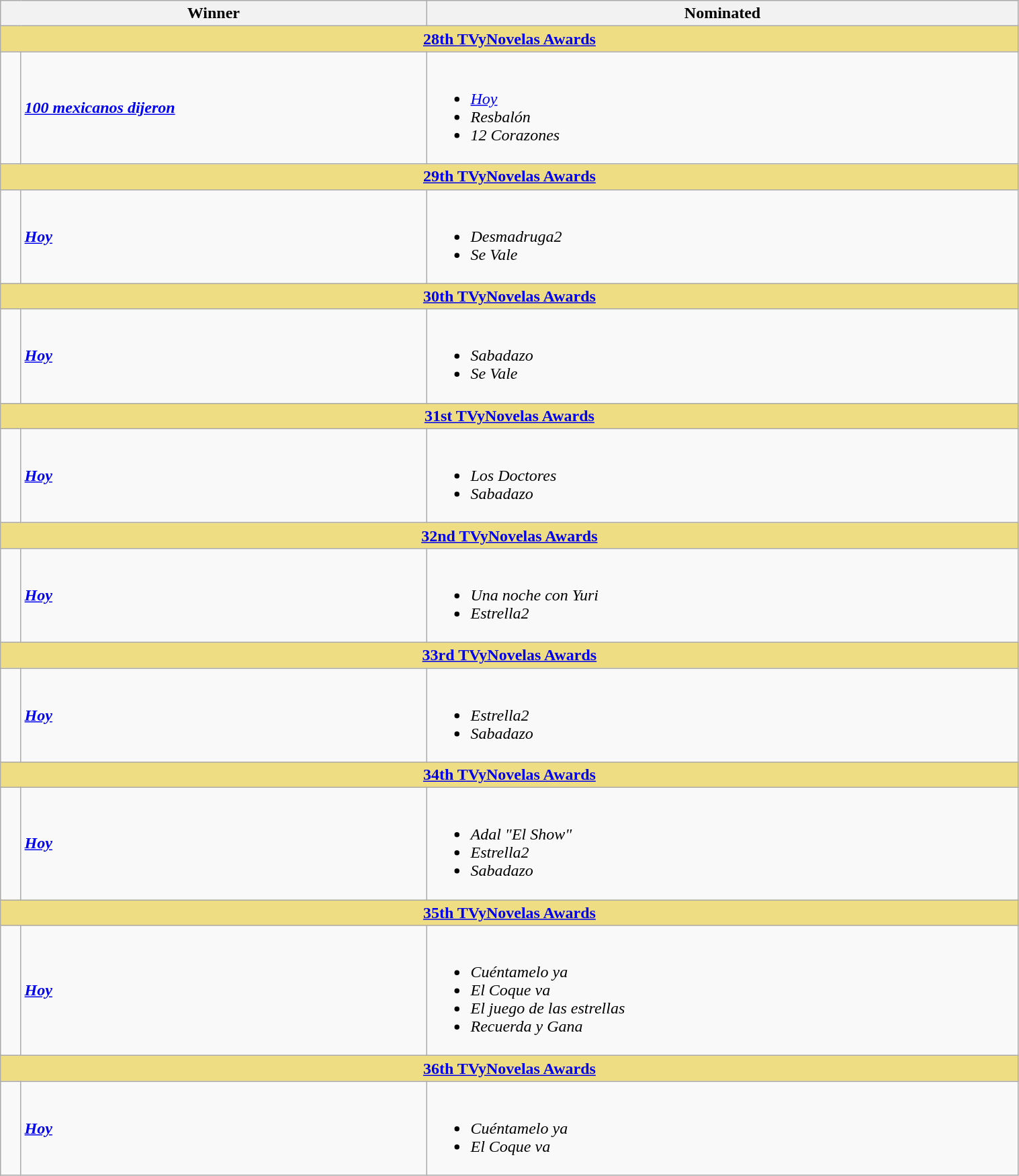<table class="wikitable" width=80%>
<tr align=center>
<th width="150px;" colspan=2; align="center">Winner</th>
<th width="580px;" align="center">Nominated</th>
</tr>
<tr>
<th colspan=9 style="background:#EEDD82;"  align="center"><strong><a href='#'>28th TVyNovelas Awards</a></strong></th>
</tr>
<tr>
<td width=2%></td>
<td><strong><em><a href='#'>100 mexicanos dijeron</a></em></strong></td>
<td><br><ul><li><em><a href='#'>Hoy</a></em></li><li><em>Resbalón</em></li><li><em>12 Corazones</em></li></ul></td>
</tr>
<tr>
<th colspan=9 style="background:#EEDD82;"  align="center"><strong><a href='#'>29th TVyNovelas Awards</a></strong></th>
</tr>
<tr>
<td width=2%></td>
<td><strong><em><a href='#'>Hoy</a></em></strong></td>
<td><br><ul><li><em>Desmadruga2</em></li><li><em>Se Vale</em></li></ul></td>
</tr>
<tr>
<th colspan=9 style="background:#EEDD82;"  align="center"><strong><a href='#'>30th TVyNovelas Awards</a></strong></th>
</tr>
<tr>
<td width=2%></td>
<td><strong><em><a href='#'>Hoy</a></em></strong></td>
<td><br><ul><li><em>Sabadazo</em></li><li><em>Se Vale</em></li></ul></td>
</tr>
<tr>
<th colspan=9 style="background:#EEDD82;"  align="center"><strong><a href='#'>31st TVyNovelas Awards</a></strong></th>
</tr>
<tr>
<td width=2%></td>
<td><strong><em><a href='#'>Hoy</a></em></strong></td>
<td><br><ul><li><em>Los Doctores</em></li><li><em>Sabadazo</em></li></ul></td>
</tr>
<tr>
<th colspan=9 style="background:#EEDD82;"  align="center"><strong><a href='#'>32nd TVyNovelas Awards</a></strong></th>
</tr>
<tr>
<td width=2%></td>
<td><strong><em><a href='#'>Hoy</a></em></strong></td>
<td><br><ul><li><em>Una noche con Yuri</em></li><li><em>Estrella2</em></li></ul></td>
</tr>
<tr>
<th colspan=9 style="background:#EEDD82;"  align="center"><strong><a href='#'>33rd TVyNovelas Awards</a></strong></th>
</tr>
<tr>
<td width=2%></td>
<td><strong><em><a href='#'>Hoy</a></em></strong></td>
<td><br><ul><li><em>Estrella2</em></li><li><em>Sabadazo</em></li></ul></td>
</tr>
<tr>
<th colspan=9 style="background:#EEDD82;"  align="center"><strong><a href='#'>34th TVyNovelas Awards</a></strong></th>
</tr>
<tr>
<td width=2%></td>
<td><strong><em><a href='#'>Hoy</a></em></strong></td>
<td><br><ul><li><em>Adal "El Show"</em></li><li><em>Estrella2</em></li><li><em>Sabadazo</em></li></ul></td>
</tr>
<tr>
<th colspan=9 style="background:#EEDD82;"  align="center"><strong><a href='#'>35th TVyNovelas Awards</a></strong></th>
</tr>
<tr>
<td width=2%></td>
<td><strong><em><a href='#'>Hoy</a></em></strong></td>
<td><br><ul><li><em>Cuéntamelo ya</em></li><li><em>El Coque va</em></li><li><em>El juego de las estrellas</em></li><li><em>Recuerda y Gana</em></li></ul></td>
</tr>
<tr>
<th colspan=9 style="background:#EEDD82;"  align="center"><strong><a href='#'>36th TVyNovelas Awards</a></strong></th>
</tr>
<tr>
<td width=2%></td>
<td><strong><em><a href='#'>Hoy</a></em></strong></td>
<td><br><ul><li><em>Cuéntamelo ya</em></li><li><em>El Coque va</em></li></ul></td>
</tr>
</table>
